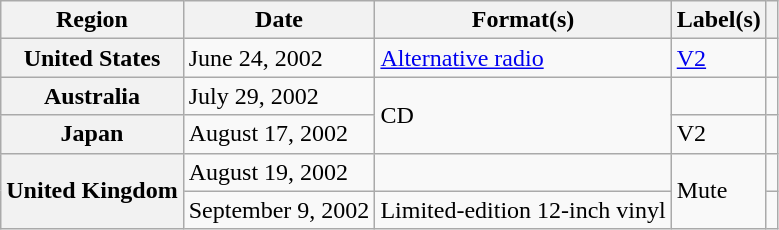<table class="wikitable plainrowheaders" style="text-align:left">
<tr>
<th scope="col">Region</th>
<th scope="col">Date</th>
<th scope="col">Format(s)</th>
<th scope="col">Label(s)</th>
<th scope="col"></th>
</tr>
<tr>
<th scope="row">United States</th>
<td>June 24, 2002</td>
<td><a href='#'>Alternative radio</a></td>
<td><a href='#'>V2</a></td>
<td align="center"></td>
</tr>
<tr>
<th scope="row">Australia</th>
<td>July 29, 2002</td>
<td rowspan="2">CD</td>
<td></td>
<td align="center"></td>
</tr>
<tr>
<th scope="row">Japan</th>
<td>August 17, 2002</td>
<td>V2</td>
<td align="center"></td>
</tr>
<tr>
<th scope="row" rowspan="2">United Kingdom</th>
<td>August 19, 2002</td>
<td></td>
<td rowspan="2">Mute</td>
<td align="center"></td>
</tr>
<tr>
<td>September 9, 2002</td>
<td>Limited-edition 12-inch vinyl</td>
<td align="center"></td>
</tr>
</table>
